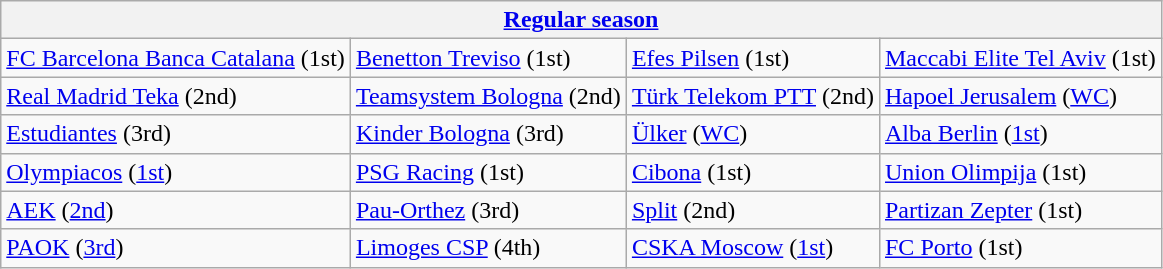<table class="wikitable" style="white-space: nowrap;">
<tr>
<th colspan=4><a href='#'>Regular season</a></th>
</tr>
<tr>
<td> <a href='#'>FC Barcelona Banca Catalana</a> (1st)</td>
<td> <a href='#'>Benetton Treviso</a> (1st)</td>
<td> <a href='#'>Efes Pilsen</a> (1st)</td>
<td> <a href='#'>Maccabi Elite Tel Aviv</a> (1st)</td>
</tr>
<tr>
<td> <a href='#'>Real Madrid Teka</a> (2nd)</td>
<td> <a href='#'>Teamsystem Bologna</a> (2nd)</td>
<td> <a href='#'>Türk Telekom PTT</a> (2nd)</td>
<td> <a href='#'>Hapoel Jerusalem</a> (<a href='#'>WC</a>)</td>
</tr>
<tr>
<td> <a href='#'>Estudiantes</a> (3rd)</td>
<td> <a href='#'>Kinder Bologna</a> (3rd)</td>
<td> <a href='#'>Ülker</a> (<a href='#'>WC</a>)</td>
<td> <a href='#'>Alba Berlin</a> (<a href='#'>1st</a>)</td>
</tr>
<tr>
<td> <a href='#'>Olympiacos</a> (<a href='#'>1st</a>)</td>
<td> <a href='#'>PSG Racing</a> (1st)</td>
<td> <a href='#'>Cibona</a> (1st)</td>
<td> <a href='#'>Union Olimpija</a> (1st)</td>
</tr>
<tr>
<td> <a href='#'>AEK</a> (<a href='#'>2nd</a>)</td>
<td> <a href='#'>Pau-Orthez</a> (3rd)</td>
<td> <a href='#'>Split</a> (2nd)</td>
<td> <a href='#'>Partizan Zepter</a> (1st)</td>
</tr>
<tr>
<td> <a href='#'>PAOK</a> (<a href='#'>3rd</a>)</td>
<td> <a href='#'>Limoges CSP</a> (4th)</td>
<td> <a href='#'>CSKA Moscow</a> (<a href='#'>1st</a>)</td>
<td> <a href='#'>FC Porto</a> (1st)</td>
</tr>
</table>
